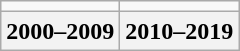<table class="wikitable">
<tr>
<td></td>
<td></td>
</tr>
<tr>
<th>2000–2009</th>
<th>2010–2019</th>
</tr>
</table>
